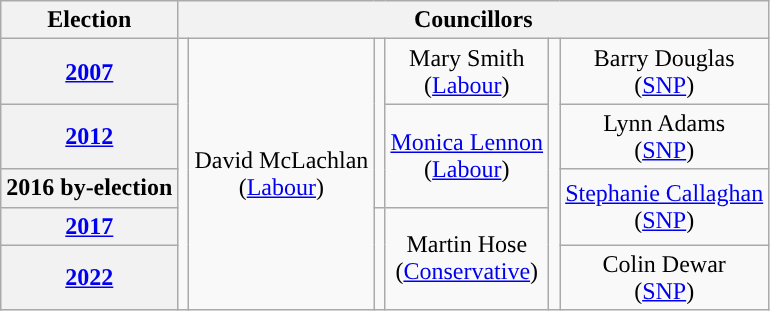<table class="wikitable" style="text-align:center">
<tr>
<th>Election</th>
<th colspan=8>Councillors</th>
</tr>
<tr>
<th><a href='#'>2007</a></th>
<td rowspan=5; style="background-color: "></td>
<td rowspan=5>David McLachlan<br>(<a href='#'>Labour</a>)</td>
<td rowspan=3; style="background-color: "></td>
<td rowspan=1>Mary Smith<br>(<a href='#'>Labour</a>)</td>
<td rowspan=5; style="background-color: "></td>
<td rowspan=1>Barry Douglas<br>(<a href='#'>SNP</a>)</td>
</tr>
<tr>
<th><a href='#'>2012</a></th>
<td rowspan=2><a href='#'>Monica Lennon</a><br>(<a href='#'>Labour</a>)</td>
<td rowspan=1>Lynn Adams<br>(<a href='#'>SNP</a>)</td>
</tr>
<tr>
<th>2016 by-election</th>
<td rowspan=2><a href='#'>Stephanie Callaghan</a><br>(<a href='#'>SNP</a>)</td>
</tr>
<tr>
<th><a href='#'>2017</a></th>
<td rowspan=2; style="background-color: "></td>
<td rowspan=2>Martin Hose<br>(<a href='#'>Conservative</a>)</td>
</tr>
<tr>
<th><a href='#'>2022</a></th>
<td rowspan=1>Colin Dewar<br>(<a href='#'>SNP</a>)</td>
</tr>
</table>
